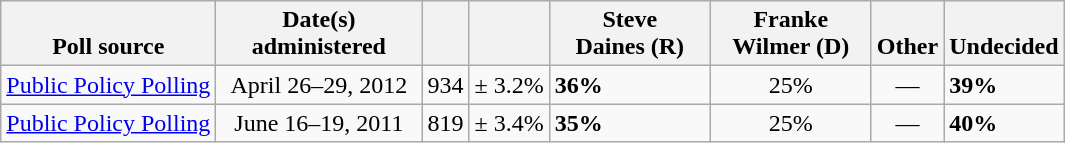<table class="wikitable">
<tr valign= bottom>
<th>Poll source</th>
<th style="width:130px;">Date(s)<br>administered</th>
<th></th>
<th></th>
<th style="width:100px;">Steve<br>Daines (R)</th>
<th style="width:100px;">Franke<br>Wilmer (D)</th>
<th>Other</th>
<th>Undecided</th>
</tr>
<tr>
<td><a href='#'>Public Policy Polling</a></td>
<td align=center>April 26–29, 2012</td>
<td align=center>934</td>
<td align=center>± 3.2%</td>
<td><strong>36%</strong></td>
<td align=center>25%</td>
<td align=center>—</td>
<td><strong>39%</strong></td>
</tr>
<tr>
<td><a href='#'>Public Policy Polling</a></td>
<td align=center>June 16–19, 2011</td>
<td align=center>819</td>
<td align=center>± 3.4%</td>
<td><strong>35%</strong></td>
<td align=center>25%</td>
<td align=center>—</td>
<td><strong>40%</strong></td>
</tr>
</table>
